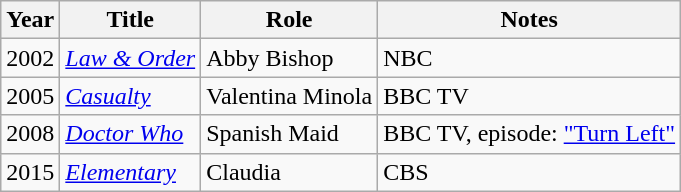<table class="wikitable sortable">
<tr>
<th>Year</th>
<th>Title</th>
<th>Role</th>
<th>Notes</th>
</tr>
<tr>
<td>2002</td>
<td><a href='#'><em>Law & Order</em></a></td>
<td>Abby Bishop</td>
<td>NBC</td>
</tr>
<tr>
<td>2005</td>
<td><em><a href='#'>Casualty</a></em></td>
<td>Valentina Minola</td>
<td>BBC TV</td>
</tr>
<tr>
<td>2008</td>
<td><em><a href='#'>Doctor Who</a></em></td>
<td>Spanish Maid</td>
<td>BBC TV, episode: <a href='#'>"Turn Left"</a></td>
</tr>
<tr>
<td>2015</td>
<td><em><a href='#'>Elementary</a></em></td>
<td>Claudia</td>
<td>CBS</td>
</tr>
</table>
